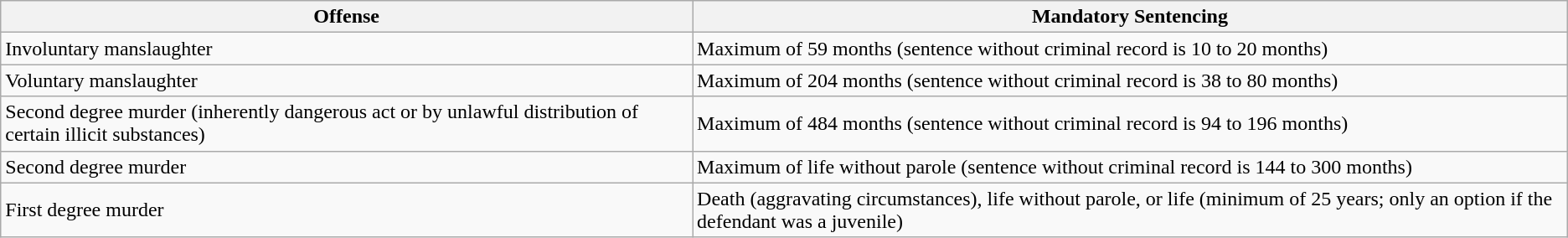<table class="wikitable">
<tr>
<th>Offense</th>
<th>Mandatory Sentencing</th>
</tr>
<tr>
<td>Involuntary manslaughter</td>
<td>Maximum of 59 months (sentence without criminal record is 10 to 20 months)</td>
</tr>
<tr>
<td>Voluntary manslaughter</td>
<td>Maximum of 204 months (sentence without criminal record is 38 to 80 months)</td>
</tr>
<tr>
<td>Second degree murder (inherently dangerous act or by unlawful distribution of certain illicit substances)</td>
<td>Maximum of 484 months (sentence without criminal record is 94 to 196 months)</td>
</tr>
<tr>
<td>Second degree murder</td>
<td>Maximum of life without parole (sentence without criminal record is 144 to 300 months)</td>
</tr>
<tr>
<td>First degree murder</td>
<td>Death (aggravating circumstances), life without parole, or life (minimum of 25 years; only an option if the defendant was a juvenile)</td>
</tr>
</table>
